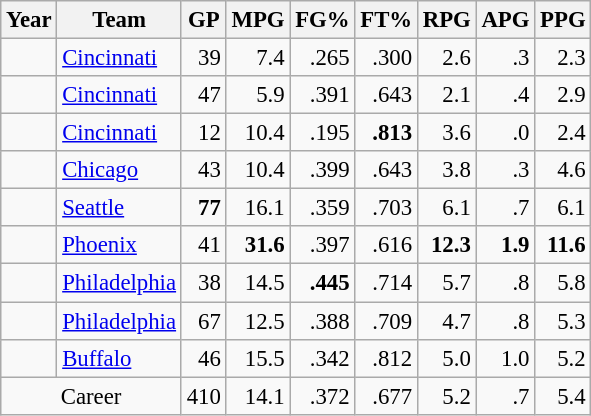<table class="wikitable sortable" style="font-size:95%; text-align:right;">
<tr>
<th>Year</th>
<th>Team</th>
<th>GP</th>
<th>MPG</th>
<th>FG%</th>
<th>FT%</th>
<th>RPG</th>
<th>APG</th>
<th>PPG</th>
</tr>
<tr>
<td style="text-align:left;"></td>
<td style="text-align:left;"><a href='#'>Cincinnati</a></td>
<td>39</td>
<td>7.4</td>
<td>.265</td>
<td>.300</td>
<td>2.6</td>
<td>.3</td>
<td>2.3</td>
</tr>
<tr>
<td style="text-align:left;"></td>
<td style="text-align:left;"><a href='#'>Cincinnati</a></td>
<td>47</td>
<td>5.9</td>
<td>.391</td>
<td>.643</td>
<td>2.1</td>
<td>.4</td>
<td>2.9</td>
</tr>
<tr>
<td style="text-align:left;"></td>
<td style="text-align:left;"><a href='#'>Cincinnati</a></td>
<td>12</td>
<td>10.4</td>
<td>.195</td>
<td><strong>.813</strong></td>
<td>3.6</td>
<td>.0</td>
<td>2.4</td>
</tr>
<tr>
<td style="text-align:left;"></td>
<td style="text-align:left;"><a href='#'>Chicago</a></td>
<td>43</td>
<td>10.4</td>
<td>.399</td>
<td>.643</td>
<td>3.8</td>
<td>.3</td>
<td>4.6</td>
</tr>
<tr>
<td style="text-align:left;"></td>
<td style="text-align:left;"><a href='#'>Seattle</a></td>
<td><strong>77</strong></td>
<td>16.1</td>
<td>.359</td>
<td>.703</td>
<td>6.1</td>
<td>.7</td>
<td>6.1</td>
</tr>
<tr>
<td style="text-align:left;"></td>
<td style="text-align:left;"><a href='#'>Phoenix</a></td>
<td>41</td>
<td><strong>31.6</strong></td>
<td>.397</td>
<td>.616</td>
<td><strong>12.3</strong></td>
<td><strong>1.9</strong></td>
<td><strong>11.6</strong></td>
</tr>
<tr>
<td style="text-align:left;"></td>
<td style="text-align:left;"><a href='#'>Philadelphia</a></td>
<td>38</td>
<td>14.5</td>
<td><strong>.445</strong></td>
<td>.714</td>
<td>5.7</td>
<td>.8</td>
<td>5.8</td>
</tr>
<tr>
<td style="text-align:left;"></td>
<td style="text-align:left;"><a href='#'>Philadelphia</a></td>
<td>67</td>
<td>12.5</td>
<td>.388</td>
<td>.709</td>
<td>4.7</td>
<td>.8</td>
<td>5.3</td>
</tr>
<tr>
<td style="text-align:left;"></td>
<td style="text-align:left;"><a href='#'>Buffalo</a></td>
<td>46</td>
<td>15.5</td>
<td>.342</td>
<td>.812</td>
<td>5.0</td>
<td>1.0</td>
<td>5.2</td>
</tr>
<tr class="sortbottom">
<td style="text-align:center;" colspan="2">Career</td>
<td>410</td>
<td>14.1</td>
<td>.372</td>
<td>.677</td>
<td>5.2</td>
<td>.7</td>
<td>5.4</td>
</tr>
</table>
